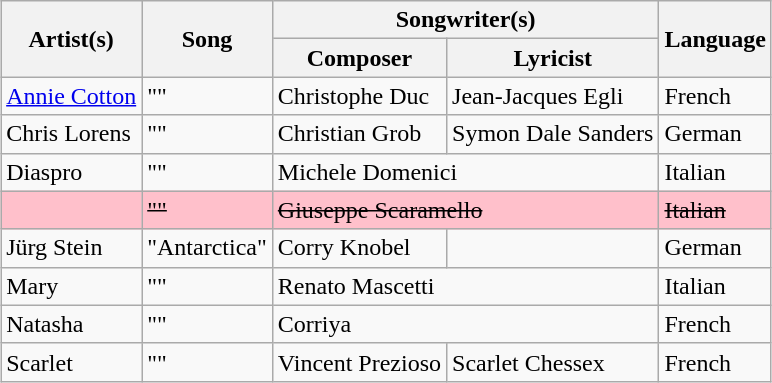<table class="sortable wikitable" style="margin: 1em auto 1em auto; text-align:left">
<tr>
<th rowspan="2">Artist(s)</th>
<th rowspan="2">Song</th>
<th colspan="2">Songwriter(s)</th>
<th rowspan="2">Language</th>
</tr>
<tr>
<th>Composer</th>
<th>Lyricist</th>
</tr>
<tr>
<td><a href='#'>Annie Cotton</a></td>
<td>""</td>
<td>Christophe Duc</td>
<td>Jean-Jacques Egli</td>
<td>French</td>
</tr>
<tr>
<td>Chris Lorens</td>
<td>""</td>
<td>Christian Grob</td>
<td>Symon Dale Sanders</td>
<td>German</td>
</tr>
<tr>
<td>Diaspro</td>
<td>""</td>
<td colspan="2">Michele Domenici</td>
<td>Italian</td>
</tr>
<tr style="background:pink;">
<td><s></s></td>
<td><s>""</s></td>
<td colspan="2"><s>Giuseppe Scaramello</s></td>
<td><s>Italian</s></td>
</tr>
<tr>
<td>Jürg Stein</td>
<td>"Antarctica"</td>
<td>Corry Knobel</td>
<td></td>
<td>German</td>
</tr>
<tr>
<td>Mary</td>
<td>""</td>
<td colspan="2">Renato Mascetti</td>
<td>Italian</td>
</tr>
<tr>
<td>Natasha</td>
<td>""</td>
<td colspan="2">Corriya</td>
<td>French</td>
</tr>
<tr>
<td>Scarlet</td>
<td>""</td>
<td>Vincent Prezioso</td>
<td>Scarlet Chessex</td>
<td>French</td>
</tr>
</table>
